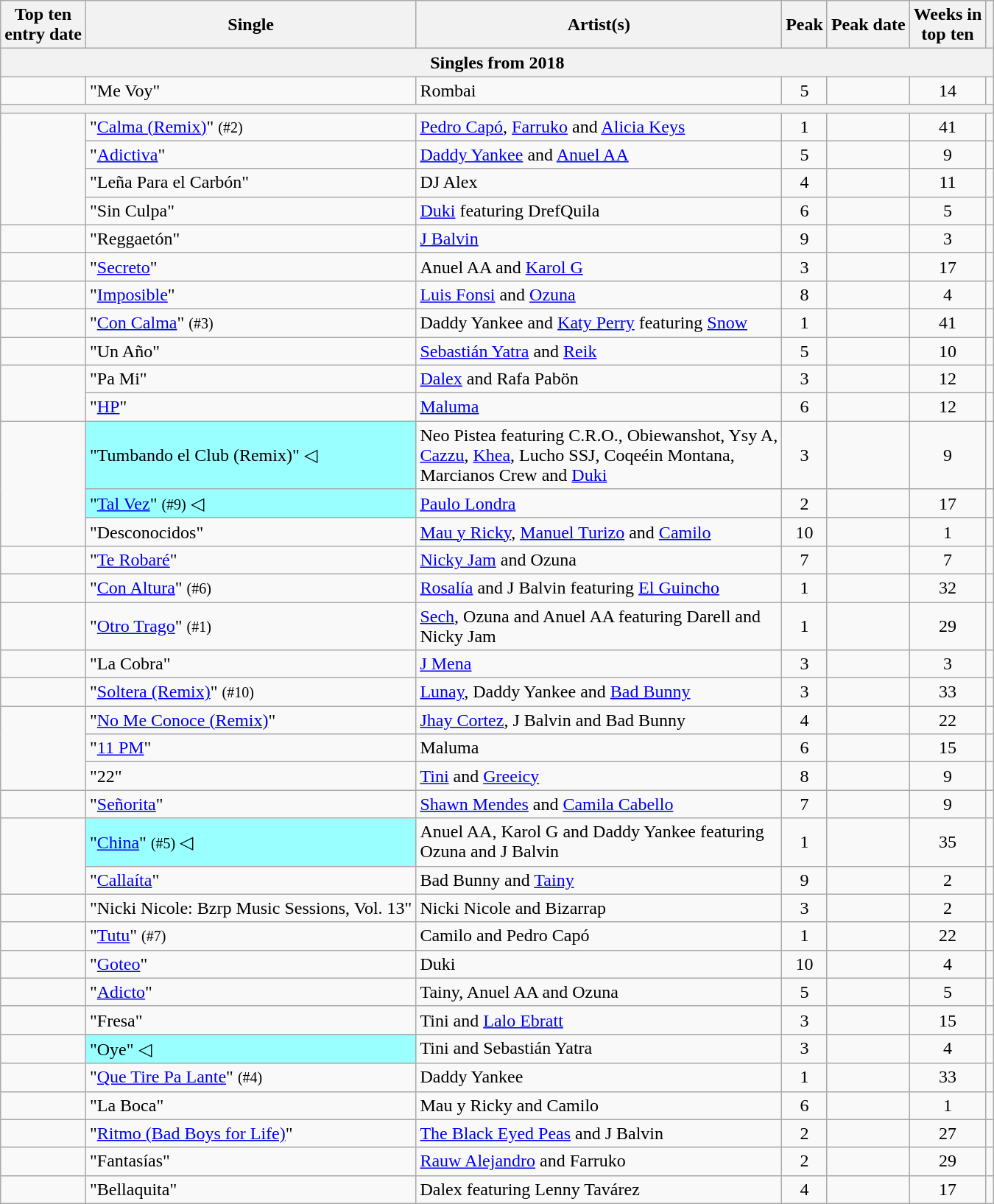<table class="wikitable sortable">
<tr>
<th>Top ten<br>entry date</th>
<th>Single</th>
<th>Artist(s)</th>
<th data-sort-type="number">Peak</th>
<th>Peak date</th>
<th data-sort-type="number">Weeks in<br>top ten</th>
<th></th>
</tr>
<tr>
<th colspan=7>Singles from 2018</th>
</tr>
<tr>
<td></td>
<td>"Me Voy"</td>
<td>Rombai</td>
<td style="text-align:center;">5</td>
<td></td>
<td style="text-align:center;">14</td>
<td style="text-align:center;"></td>
</tr>
<tr>
<th colspan=7></th>
</tr>
<tr>
<td rowspan="4"></td>
<td>"<a href='#'>Calma (Remix)</a>" <small>(#2)</small></td>
<td><a href='#'>Pedro Capó</a>, <a href='#'>Farruko</a> and <a href='#'>Alicia Keys</a></td>
<td style="text-align:center;">1</td>
<td></td>
<td style="text-align:center;">41</td>
<td style="text-align:center;"></td>
</tr>
<tr>
<td>"<a href='#'>Adictiva</a>"</td>
<td><a href='#'>Daddy Yankee</a> and <a href='#'>Anuel AA</a></td>
<td style="text-align:center;">5</td>
<td></td>
<td style="text-align:center;">9</td>
<td style="text-align:center;"></td>
</tr>
<tr>
<td>"Leña Para el Carbón"</td>
<td>DJ Alex</td>
<td style="text-align:center;">4</td>
<td></td>
<td style="text-align:center;">11</td>
<td style="text-align:center;"></td>
</tr>
<tr>
<td>"Sin Culpa"</td>
<td><a href='#'>Duki</a> featuring DrefQuila</td>
<td style="text-align:center;">6</td>
<td></td>
<td style="text-align:center;">5</td>
<td style="text-align:center;"></td>
</tr>
<tr>
<td></td>
<td>"Reggaetón"</td>
<td><a href='#'>J Balvin</a></td>
<td style="text-align:center;">9</td>
<td></td>
<td style="text-align:center;">3</td>
<td style="text-align:center;"></td>
</tr>
<tr>
<td></td>
<td>"<a href='#'>Secreto</a>"</td>
<td>Anuel AA and <a href='#'>Karol G</a></td>
<td style="text-align:center;">3</td>
<td></td>
<td style="text-align:center;">17</td>
<td style="text-align:center;"></td>
</tr>
<tr>
<td></td>
<td>"<a href='#'>Imposible</a>"</td>
<td><a href='#'>Luis Fonsi</a> and <a href='#'>Ozuna</a></td>
<td style="text-align:center;">8</td>
<td></td>
<td style="text-align:center;">4</td>
<td style="text-align:center;"></td>
</tr>
<tr>
<td></td>
<td>"<a href='#'>Con Calma</a>" <small>(#3)</small></td>
<td>Daddy Yankee and <a href='#'>Katy Perry</a> featuring <a href='#'>Snow</a></td>
<td style="text-align:center;">1</td>
<td></td>
<td style="text-align:center;">41</td>
<td style="text-align:center;"></td>
</tr>
<tr>
<td></td>
<td>"Un Año"</td>
<td><a href='#'>Sebastián Yatra</a> and <a href='#'>Reik</a></td>
<td style="text-align:center;">5</td>
<td></td>
<td style="text-align:center;">10</td>
<td style="text-align:center;"></td>
</tr>
<tr>
<td rowspan="2"></td>
<td>"Pa Mi"</td>
<td><a href='#'>Dalex</a> and Rafa Pabön</td>
<td style="text-align:center;">3</td>
<td></td>
<td style="text-align:center;">12</td>
<td style="text-align:center;"></td>
</tr>
<tr>
<td>"<a href='#'>HP</a>"</td>
<td><a href='#'>Maluma</a></td>
<td style="text-align:center;">6</td>
<td></td>
<td style="text-align:center;">12</td>
<td style="text-align:center;"></td>
</tr>
<tr>
<td rowspan="3"></td>
<td style="background:#9ff;">"Tumbando el Club (Remix)" ◁</td>
<td>Neo Pistea featuring C.R.O., Obiewanshot, Ysy A,<br><a href='#'>Cazzu</a>, <a href='#'>Khea</a>, Lucho SSJ, Coqeéin Montana,<br>Marcianos Crew and <a href='#'>Duki</a></td>
<td style="text-align:center;">3</td>
<td></td>
<td style="text-align:center;">9</td>
<td style="text-align:center;"></td>
</tr>
<tr>
<td style="background:#9ff;">"<a href='#'>Tal Vez</a>" <small>(#9)</small> ◁</td>
<td><a href='#'>Paulo Londra</a></td>
<td style="text-align:center;">2</td>
<td></td>
<td style="text-align:center;">17</td>
<td style="text-align:center;"></td>
</tr>
<tr>
<td>"Desconocidos"</td>
<td><a href='#'>Mau y Ricky</a>, <a href='#'>Manuel Turizo</a> and <a href='#'>Camilo</a></td>
<td style="text-align:center;">10</td>
<td></td>
<td style="text-align:center;">1</td>
<td style="text-align:center;"></td>
</tr>
<tr>
<td></td>
<td>"<a href='#'>Te Robaré</a>"</td>
<td><a href='#'>Nicky Jam</a> and Ozuna</td>
<td style="text-align:center;">7</td>
<td></td>
<td style="text-align:center;">7</td>
<td style="text-align:center;"></td>
</tr>
<tr>
<td></td>
<td>"<a href='#'>Con Altura</a>" <small>(#6)</small></td>
<td><a href='#'>Rosalía</a> and J Balvin featuring <a href='#'>El Guincho</a></td>
<td style="text-align:center;">1</td>
<td></td>
<td style="text-align:center;">32</td>
<td style="text-align:center;"></td>
</tr>
<tr>
<td></td>
<td>"<a href='#'>Otro Trago</a>" <small>(#1)</small></td>
<td><a href='#'>Sech</a>, Ozuna and Anuel AA featuring Darell and<br>Nicky Jam</td>
<td style="text-align:center;">1</td>
<td></td>
<td style="text-align:center;">29</td>
<td style="text-align:center;"></td>
</tr>
<tr>
<td></td>
<td>"La Cobra"</td>
<td><a href='#'>J Mena</a></td>
<td style="text-align:center;">3</td>
<td></td>
<td style="text-align:center;">3</td>
<td style="text-align:center;"></td>
</tr>
<tr>
<td></td>
<td>"<a href='#'>Soltera (Remix)</a>" <small>(#10)</small></td>
<td><a href='#'>Lunay</a>, Daddy Yankee and <a href='#'>Bad Bunny</a></td>
<td style="text-align:center;">3</td>
<td></td>
<td style="text-align:center;">33</td>
<td style="text-align:center;"></td>
</tr>
<tr>
<td rowspan="3"></td>
<td>"<a href='#'>No Me Conoce (Remix)</a>"</td>
<td><a href='#'>Jhay Cortez</a>, J Balvin and Bad Bunny</td>
<td style="text-align:center;">4</td>
<td></td>
<td style="text-align:center;">22</td>
<td style="text-align:center;"></td>
</tr>
<tr>
<td>"<a href='#'>11 PM</a>"</td>
<td>Maluma</td>
<td style="text-align:center;">6</td>
<td></td>
<td style="text-align:center;">15</td>
<td style="text-align:center;"></td>
</tr>
<tr>
<td>"22"</td>
<td><a href='#'>Tini</a> and <a href='#'>Greeicy</a></td>
<td style="text-align:center;">8</td>
<td></td>
<td style="text-align:center;">9</td>
<td style="text-align:center;"></td>
</tr>
<tr>
<td></td>
<td>"<a href='#'>Señorita</a>"</td>
<td><a href='#'>Shawn Mendes</a> and <a href='#'>Camila Cabello</a></td>
<td style="text-align:center;">7</td>
<td></td>
<td style="text-align:center;">9</td>
<td style="text-align:center;"></td>
</tr>
<tr>
<td rowspan="2"></td>
<td style="background:#9ff;">"<a href='#'>China</a>" <small>(#5)</small> ◁</td>
<td>Anuel AA, Karol G and Daddy Yankee featuring<br>Ozuna and J Balvin</td>
<td style="text-align:center;">1</td>
<td></td>
<td style="text-align:center;">35</td>
<td style="text-align:center;"></td>
</tr>
<tr>
<td>"<a href='#'>Callaíta</a>"</td>
<td>Bad Bunny and <a href='#'>Tainy</a></td>
<td style="text-align:center;">9</td>
<td></td>
<td style="text-align:center;">2</td>
<td style="text-align:center;"></td>
</tr>
<tr>
<td></td>
<td>"Nicki Nicole: Bzrp Music Sessions, Vol. 13"</td>
<td>Nicki Nicole and Bizarrap</td>
<td style="text-align:center;">3</td>
<td></td>
<td style="text-align:center;">2</td>
<td style="text-align:center;"></td>
</tr>
<tr>
<td></td>
<td>"<a href='#'>Tutu</a>" <small>(#7)</small></td>
<td>Camilo and Pedro Capó</td>
<td style="text-align:center;">1</td>
<td></td>
<td style="text-align:center;">22</td>
<td style="text-align:center;"></td>
</tr>
<tr>
<td></td>
<td>"<a href='#'>Goteo</a>"</td>
<td>Duki</td>
<td style="text-align:center;">10</td>
<td></td>
<td style="text-align:center;">4</td>
<td style="text-align:center;"></td>
</tr>
<tr>
<td></td>
<td>"<a href='#'>Adicto</a>"</td>
<td>Tainy, Anuel AA and Ozuna</td>
<td style="text-align:center;">5</td>
<td></td>
<td style="text-align:center;">5</td>
<td style="text-align:center;"></td>
</tr>
<tr>
<td></td>
<td>"Fresa"</td>
<td>Tini and <a href='#'>Lalo Ebratt</a></td>
<td style="text-align:center;">3</td>
<td></td>
<td style="text-align:center;">15</td>
<td style="text-align:center;"></td>
</tr>
<tr>
<td></td>
<td style="background:#9ff;">"Oye" ◁</td>
<td>Tini and Sebastián Yatra</td>
<td style="text-align:center;">3</td>
<td></td>
<td style="text-align:center;">4</td>
<td style="text-align:center;"></td>
</tr>
<tr>
<td></td>
<td>"<a href='#'>Que Tire Pa Lante</a>" <small>(#4)</small></td>
<td>Daddy Yankee</td>
<td style="text-align:center;">1</td>
<td></td>
<td style="text-align:center;">33</td>
<td style="text-align:center;"></td>
</tr>
<tr>
<td></td>
<td>"La Boca"</td>
<td>Mau y Ricky and Camilo</td>
<td style="text-align:center;">6</td>
<td></td>
<td style="text-align:center;">1</td>
<td style="text-align:center;"></td>
</tr>
<tr>
<td></td>
<td>"<a href='#'>Ritmo (Bad Boys for Life)</a>"</td>
<td><a href='#'>The Black Eyed Peas</a> and J Balvin</td>
<td style="text-align:center;">2</td>
<td></td>
<td style="text-align:center;">27</td>
<td style="text-align:center;"></td>
</tr>
<tr>
<td></td>
<td>"Fantasías"</td>
<td><a href='#'>Rauw Alejandro</a> and Farruko</td>
<td style="text-align:center;">2</td>
<td></td>
<td style="text-align:center;">29</td>
<td style="text-align:center;"></td>
</tr>
<tr>
<td></td>
<td>"Bellaquita"</td>
<td>Dalex featuring Lenny Tavárez</td>
<td style="text-align:center;">4</td>
<td></td>
<td style="text-align:center;">17</td>
<td style="text-align:center;"></td>
</tr>
</table>
